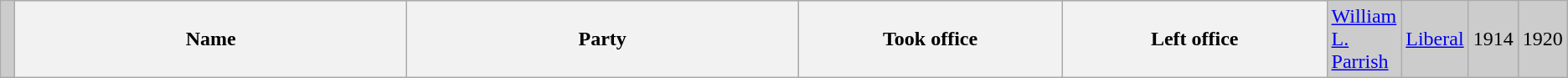<table class="wikitable">
<tr bgcolor="CCCCCC">
<td> </td>
<th width="30%">Name</th>
<th width="30%">Party</th>
<th width="20%">Took office</th>
<th width="20%">Left office<br></th>
<td><a href='#'>William L. Parrish</a><br></td>
<td><a href='#'>Liberal</a></td>
<td>1914</td>
<td>1920</td>
</tr>
</table>
